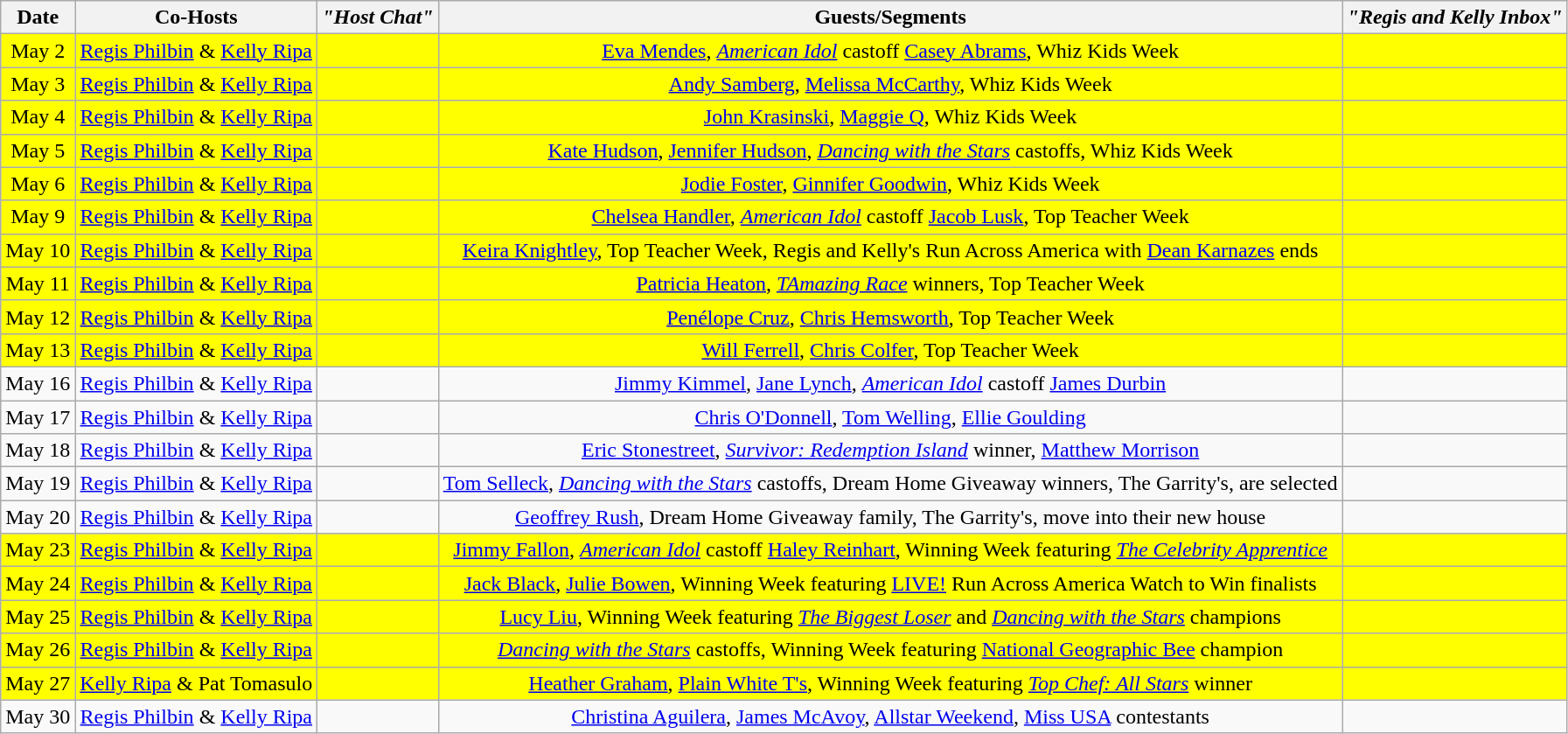<table class="wikitable sortable" style="text-align:center;">
<tr>
<th>Date</th>
<th>Co-Hosts</th>
<th><em>"Host Chat"</em></th>
<th>Guests/Segments</th>
<th><em>"Regis and Kelly Inbox"</em></th>
</tr>
<tr style="background:yellow;">
<td>May 2</td>
<td><a href='#'>Regis Philbin</a> & <a href='#'>Kelly Ripa</a></td>
<td></td>
<td><a href='#'>Eva Mendes</a>, <em><a href='#'>American Idol</a></em> castoff <a href='#'>Casey Abrams</a>, Whiz Kids Week</td>
<td></td>
</tr>
<tr style="background:yellow;">
<td>May 3</td>
<td><a href='#'>Regis Philbin</a> & <a href='#'>Kelly Ripa</a></td>
<td></td>
<td><a href='#'>Andy Samberg</a>, <a href='#'>Melissa McCarthy</a>, Whiz Kids Week</td>
<td></td>
</tr>
<tr style="background:yellow;">
<td>May 4</td>
<td><a href='#'>Regis Philbin</a> & <a href='#'>Kelly Ripa</a></td>
<td></td>
<td><a href='#'>John Krasinski</a>, <a href='#'>Maggie Q</a>, Whiz Kids Week</td>
<td></td>
</tr>
<tr style="background:yellow;">
<td>May 5</td>
<td><a href='#'>Regis Philbin</a> & <a href='#'>Kelly Ripa</a></td>
<td></td>
<td><a href='#'>Kate Hudson</a>, <a href='#'>Jennifer Hudson</a>, <em><a href='#'>Dancing with the Stars</a></em> castoffs, Whiz Kids Week</td>
<td></td>
</tr>
<tr style="background:yellow;">
<td>May 6</td>
<td><a href='#'>Regis Philbin</a> & <a href='#'>Kelly Ripa</a></td>
<td></td>
<td><a href='#'>Jodie Foster</a>, <a href='#'>Ginnifer Goodwin</a>, Whiz Kids Week</td>
<td></td>
</tr>
<tr style="background:yellow;">
<td>May 9</td>
<td><a href='#'>Regis Philbin</a> & <a href='#'>Kelly Ripa</a></td>
<td></td>
<td><a href='#'>Chelsea Handler</a>, <em><a href='#'>American Idol</a></em> castoff <a href='#'>Jacob Lusk</a>, Top Teacher Week</td>
<td></td>
</tr>
<tr style="background:yellow;">
<td>May 10</td>
<td><a href='#'>Regis Philbin</a> & <a href='#'>Kelly Ripa</a></td>
<td></td>
<td><a href='#'>Keira Knightley</a>, Top Teacher Week, Regis and Kelly's Run Across America with <a href='#'>Dean Karnazes</a> ends</td>
<td></td>
</tr>
<tr style="background:yellow;">
<td>May 11</td>
<td><a href='#'>Regis Philbin</a> & <a href='#'>Kelly Ripa</a></td>
<td></td>
<td><a href='#'>Patricia Heaton</a>, <em><a href='#'>TAmazing Race</a></em> winners, Top Teacher Week</td>
<td></td>
</tr>
<tr style="background:yellow;">
<td>May 12</td>
<td><a href='#'>Regis Philbin</a> & <a href='#'>Kelly Ripa</a></td>
<td></td>
<td><a href='#'>Penélope Cruz</a>, <a href='#'>Chris Hemsworth</a>, Top Teacher Week</td>
<td></td>
</tr>
<tr style="background:yellow;">
<td>May 13</td>
<td><a href='#'>Regis Philbin</a> & <a href='#'>Kelly Ripa</a></td>
<td></td>
<td><a href='#'>Will Ferrell</a>, <a href='#'>Chris Colfer</a>, Top Teacher Week</td>
<td></td>
</tr>
<tr>
<td>May 16</td>
<td><a href='#'>Regis Philbin</a> & <a href='#'>Kelly Ripa</a></td>
<td></td>
<td><a href='#'>Jimmy Kimmel</a>, <a href='#'>Jane Lynch</a>, <em><a href='#'>American Idol</a></em> castoff <a href='#'>James Durbin</a></td>
<td></td>
</tr>
<tr>
<td>May 17</td>
<td><a href='#'>Regis Philbin</a> & <a href='#'>Kelly Ripa</a></td>
<td></td>
<td><a href='#'>Chris O'Donnell</a>, <a href='#'>Tom Welling</a>, <a href='#'>Ellie Goulding</a></td>
<td></td>
</tr>
<tr>
<td>May 18</td>
<td><a href='#'>Regis Philbin</a> & <a href='#'>Kelly Ripa</a></td>
<td></td>
<td><a href='#'>Eric Stonestreet</a>, <em><a href='#'>Survivor: Redemption Island</a></em> winner, <a href='#'>Matthew Morrison</a></td>
<td></td>
</tr>
<tr>
<td>May 19</td>
<td><a href='#'>Regis Philbin</a> & <a href='#'>Kelly Ripa</a></td>
<td></td>
<td><a href='#'>Tom Selleck</a>, <em><a href='#'>Dancing with the Stars</a></em> castoffs, Dream Home Giveaway winners, The Garrity's, are selected</td>
<td></td>
</tr>
<tr>
<td>May 20</td>
<td><a href='#'>Regis Philbin</a> & <a href='#'>Kelly Ripa</a></td>
<td></td>
<td><a href='#'>Geoffrey Rush</a>, Dream Home Giveaway family, The Garrity's, move into their new house</td>
<td></td>
</tr>
<tr style="background:yellow;">
<td>May 23</td>
<td><a href='#'>Regis Philbin</a> & <a href='#'>Kelly Ripa</a></td>
<td></td>
<td><a href='#'>Jimmy Fallon</a>, <em><a href='#'>American Idol</a></em> castoff <a href='#'>Haley Reinhart</a>, Winning Week featuring <em><a href='#'>The Celebrity Apprentice</a></em></td>
<td></td>
</tr>
<tr style="background:yellow;">
<td>May 24</td>
<td><a href='#'>Regis Philbin</a> & <a href='#'>Kelly Ripa</a></td>
<td></td>
<td><a href='#'>Jack Black</a>, <a href='#'>Julie Bowen</a>, Winning Week featuring <a href='#'>LIVE!</a> Run Across America Watch to Win finalists</td>
<td></td>
</tr>
<tr style="background:yellow;">
<td>May 25</td>
<td><a href='#'>Regis Philbin</a> & <a href='#'>Kelly Ripa</a></td>
<td></td>
<td><a href='#'>Lucy Liu</a>, Winning Week featuring <em><a href='#'>The Biggest Loser</a></em> and <em><a href='#'>Dancing with the Stars</a></em> champions</td>
<td></td>
</tr>
<tr style="background:yellow;">
<td>May 26</td>
<td><a href='#'>Regis Philbin</a> & <a href='#'>Kelly Ripa</a></td>
<td></td>
<td><em><a href='#'>Dancing with the Stars</a></em> castoffs, Winning Week featuring <a href='#'>National Geographic Bee</a> champion</td>
<td></td>
</tr>
<tr style="background:yellow;">
<td>May 27</td>
<td><a href='#'>Kelly Ripa</a> & Pat Tomasulo</td>
<td></td>
<td><a href='#'>Heather Graham</a>, <a href='#'>Plain White T's</a>, Winning Week featuring <em><a href='#'>Top Chef: All Stars</a></em> winner</td>
<td></td>
</tr>
<tr>
<td>May 30</td>
<td><a href='#'>Regis Philbin</a> & <a href='#'>Kelly Ripa</a></td>
<td></td>
<td><a href='#'>Christina Aguilera</a>, <a href='#'>James McAvoy</a>, <a href='#'>Allstar Weekend</a>, <a href='#'>Miss USA</a> contestants</td>
<td></td>
</tr>
</table>
